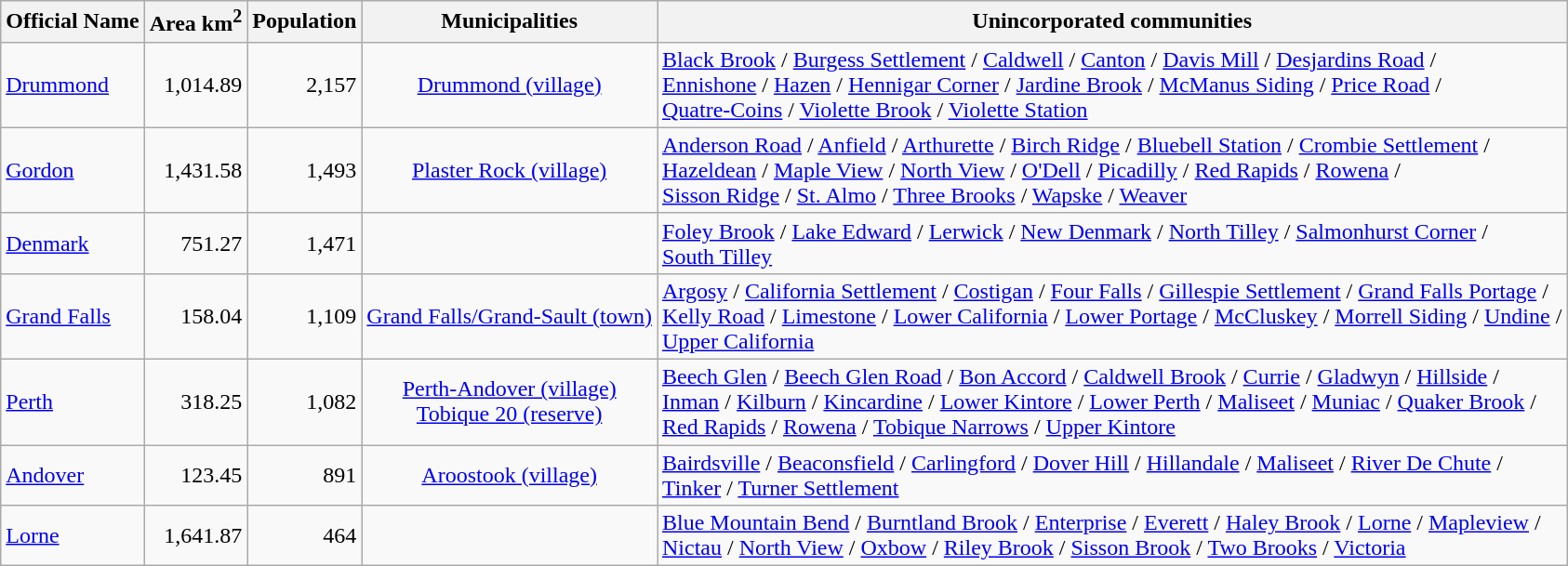<table class="wikitable">
<tr>
<th>Official Name</th>
<th>Area km<sup>2</sup></th>
<th>Population</th>
<th>Municipalities</th>
<th>Unincorporated communities</th>
</tr>
<tr>
<td><a href='#'>Drummond</a></td>
<td align="right">1,014.89</td>
<td align="right">2,157</td>
<td align="center"><a href='#'>Drummond (village)</a></td>
<td><a href='#'>Black Brook</a> / <a href='#'>Burgess Settlement</a> / <a href='#'>Caldwell</a> / <a href='#'>Canton</a> / <a href='#'>Davis Mill</a> / <a href='#'>Desjardins Road</a> /<br><a href='#'>Ennishone</a> / <a href='#'>Hazen</a> / <a href='#'>Hennigar Corner</a> / <a href='#'>Jardine Brook</a> / <a href='#'>McManus Siding</a> / <a href='#'>Price Road</a> /<br><a href='#'>Quatre-Coins</a> / <a href='#'>Violette Brook</a> / <a href='#'>Violette Station</a></td>
</tr>
<tr>
<td><a href='#'>Gordon</a></td>
<td align="right">1,431.58</td>
<td align="right">1,493</td>
<td align="center"><a href='#'>Plaster Rock (village)</a></td>
<td><a href='#'>Anderson Road</a> / <a href='#'>Anfield</a> / <a href='#'>Arthurette</a> / <a href='#'>Birch Ridge</a> / <a href='#'>Bluebell Station</a> / <a href='#'>Crombie Settlement</a> /<br><a href='#'>Hazeldean</a> / <a href='#'>Maple View</a> / <a href='#'>North View</a> / <a href='#'>O'Dell</a> / <a href='#'>Picadilly</a> / <a href='#'>Red Rapids</a> / <a href='#'>Rowena</a> /<br><a href='#'>Sisson Ridge</a> / <a href='#'>St. Almo</a> / <a href='#'>Three Brooks</a> / <a href='#'>Wapske</a> / <a href='#'>Weaver</a></td>
</tr>
<tr>
<td><a href='#'>Denmark</a></td>
<td align="right">751.27</td>
<td align="right">1,471</td>
<td align="center"></td>
<td><a href='#'>Foley Brook</a> / <a href='#'>Lake Edward</a> / <a href='#'>Lerwick</a> / <a href='#'>New Denmark</a> / <a href='#'>North Tilley</a> / <a href='#'>Salmonhurst Corner</a> /<br><a href='#'>South Tilley</a></td>
</tr>
<tr>
<td><a href='#'>Grand Falls</a></td>
<td align="right">158.04</td>
<td align="right">1,109</td>
<td align="center"><a href='#'>Grand Falls/Grand-Sault (town)</a></td>
<td><a href='#'>Argosy</a> / <a href='#'>California Settlement</a> / <a href='#'>Costigan</a> / <a href='#'>Four Falls</a> / <a href='#'>Gillespie Settlement</a> / <a href='#'>Grand Falls Portage</a> /<br><a href='#'>Kelly Road</a> / <a href='#'>Limestone</a> / <a href='#'>Lower California</a> / <a href='#'>Lower Portage</a> / <a href='#'>McCluskey</a> / <a href='#'>Morrell Siding</a> / <a href='#'>Undine</a> /<br><a href='#'>Upper California</a></td>
</tr>
<tr>
<td><a href='#'>Perth</a></td>
<td align="right">318.25</td>
<td align="right">1,082</td>
<td align="center"><a href='#'>Perth-Andover (village)</a><br><a href='#'>Tobique 20 (reserve)</a></td>
<td><a href='#'>Beech Glen</a> / <a href='#'>Beech Glen Road</a> / <a href='#'>Bon Accord</a> / <a href='#'>Caldwell Brook</a> / <a href='#'>Currie</a> / <a href='#'>Gladwyn</a> / <a href='#'>Hillside</a> /<br><a href='#'>Inman</a> / <a href='#'>Kilburn</a> / <a href='#'>Kincardine</a> / <a href='#'>Lower Kintore</a> / <a href='#'>Lower Perth</a> / <a href='#'>Maliseet</a> / <a href='#'>Muniac</a> / <a href='#'>Quaker Brook</a> /<br><a href='#'>Red Rapids</a> / <a href='#'>Rowena</a> / <a href='#'>Tobique Narrows</a> / <a href='#'>Upper Kintore</a></td>
</tr>
<tr>
<td><a href='#'>Andover</a></td>
<td align="right">123.45</td>
<td align="right">891</td>
<td align="center"><a href='#'>Aroostook (village)</a></td>
<td><a href='#'>Bairdsville</a> / <a href='#'>Beaconsfield</a> / <a href='#'>Carlingford</a> / <a href='#'>Dover Hill</a> / <a href='#'>Hillandale</a> / <a href='#'>Maliseet</a> / <a href='#'>River De Chute</a> /<br><a href='#'>Tinker</a> / <a href='#'>Turner Settlement</a></td>
</tr>
<tr>
<td><a href='#'>Lorne</a></td>
<td align="right">1,641.87</td>
<td align="right">464</td>
<td align="center"></td>
<td><a href='#'>Blue Mountain Bend</a> / <a href='#'>Burntland Brook</a> / <a href='#'>Enterprise</a> / <a href='#'>Everett</a> / <a href='#'>Haley Brook</a> / <a href='#'>Lorne</a> / <a href='#'>Mapleview</a> /<br><a href='#'>Nictau</a> / <a href='#'>North View</a> / <a href='#'>Oxbow</a> / <a href='#'>Riley Brook</a> / <a href='#'>Sisson Brook</a> / <a href='#'>Two Brooks</a> / <a href='#'>Victoria</a></td>
</tr>
</table>
